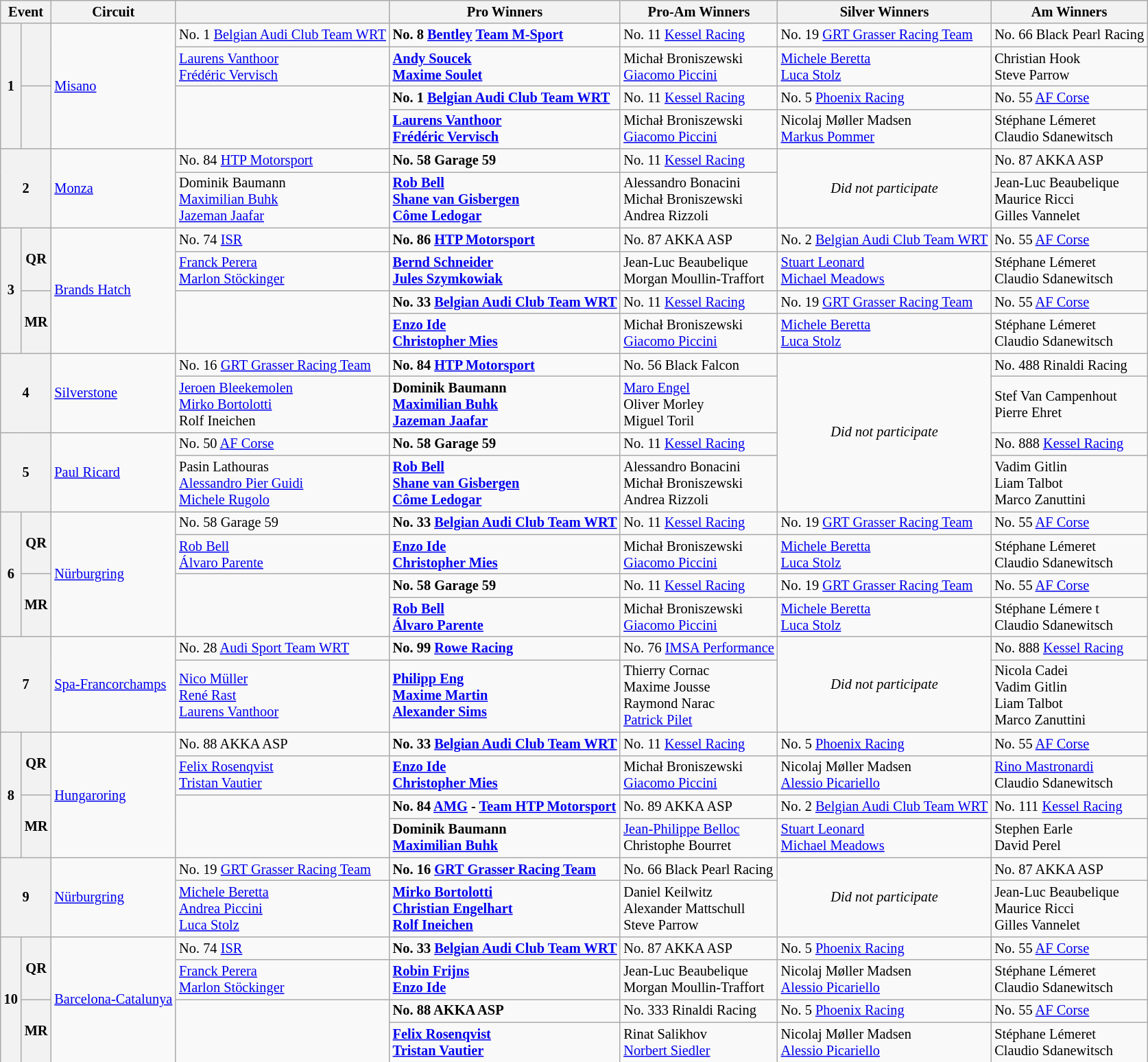<table class="wikitable" style="font-size: 85%;">
<tr>
<th colspan=2>Event</th>
<th>Circuit</th>
<th></th>
<th>Pro Winners</th>
<th>Pro-Am Winners</th>
<th>Silver Winners</th>
<th>Am Winners</th>
</tr>
<tr>
<th rowspan=4>1</th>
<th rowspan=2></th>
<td rowspan=4> <a href='#'>Misano</a></td>
<td> No. 1 <a href='#'>Belgian Audi Club Team WRT</a></td>
<td><strong> No. 8 <a href='#'>Bentley</a> <a href='#'>Team M-Sport</a></strong></td>
<td> No. 11 <a href='#'>Kessel Racing</a></td>
<td> No. 19 <a href='#'>GRT Grasser Racing Team</a></td>
<td> No. 66 Black Pearl Racing</td>
</tr>
<tr>
<td> <a href='#'>Laurens Vanthoor</a><br> <a href='#'>Frédéric Vervisch</a></td>
<td><strong> <a href='#'>Andy Soucek</a></strong><br><strong> <a href='#'>Maxime Soulet</a></strong></td>
<td> Michał Broniszewski<br> <a href='#'>Giacomo Piccini</a></td>
<td> <a href='#'>Michele Beretta</a><br> <a href='#'>Luca Stolz</a></td>
<td> Christian Hook<br> Steve Parrow</td>
</tr>
<tr>
<th rowspan=2></th>
<td rowspan=2></td>
<td><strong> No. 1 <a href='#'>Belgian Audi Club Team WRT</a></strong></td>
<td> No. 11 <a href='#'>Kessel Racing</a></td>
<td> No. 5 <a href='#'>Phoenix Racing</a></td>
<td> No. 55 <a href='#'>AF Corse</a></td>
</tr>
<tr>
<td><strong> <a href='#'>Laurens Vanthoor</a></strong><br><strong> <a href='#'>Frédéric Vervisch</a></strong></td>
<td> Michał Broniszewski<br> <a href='#'>Giacomo Piccini</a></td>
<td> Nicolaj Møller Madsen<br> <a href='#'>Markus Pommer</a></td>
<td> Stéphane Lémeret<br> Claudio Sdanewitsch</td>
</tr>
<tr>
<th rowspan=2 colspan=2>2</th>
<td rowspan=2> <a href='#'>Monza</a></td>
<td> No. 84 <a href='#'>HTP Motorsport</a></td>
<td><strong> No. 58 Garage 59</strong></td>
<td> No. 11 <a href='#'>Kessel Racing</a></td>
<td rowspan=2 align=center><em>Did not participate</em></td>
<td> No. 87 AKKA ASP</td>
</tr>
<tr>
<td> Dominik Baumann<br> <a href='#'>Maximilian Buhk</a><br> <a href='#'>Jazeman Jaafar</a></td>
<td><strong> <a href='#'>Rob Bell</a></strong><br><strong> <a href='#'>Shane van Gisbergen</a></strong><br><strong> <a href='#'>Côme Ledogar</a></strong></td>
<td> Alessandro Bonacini<br> Michał Broniszewski<br> Andrea Rizzoli</td>
<td> Jean-Luc Beaubelique<br> Maurice Ricci<br> Gilles Vannelet</td>
</tr>
<tr>
<th rowspan=4>3</th>
<th rowspan=2>QR</th>
<td rowspan=4> <a href='#'>Brands Hatch</a></td>
<td> No. 74 <a href='#'>ISR</a></td>
<td><strong> No. 86 <a href='#'>HTP Motorsport</a></strong></td>
<td> No. 87 AKKA ASP</td>
<td> No. 2 <a href='#'>Belgian Audi Club Team WRT</a></td>
<td> No. 55 <a href='#'>AF Corse</a></td>
</tr>
<tr>
<td> <a href='#'>Franck Perera</a><br> <a href='#'>Marlon Stöckinger</a></td>
<td><strong> <a href='#'>Bernd Schneider</a></strong><br><strong> <a href='#'>Jules Szymkowiak</a></strong></td>
<td> Jean-Luc Beaubelique<br> Morgan Moullin-Traffort</td>
<td> <a href='#'>Stuart Leonard</a><br> <a href='#'>Michael Meadows</a></td>
<td> Stéphane Lémeret<br> Claudio Sdanewitsch</td>
</tr>
<tr>
<th rowspan=2>MR</th>
<td rowspan=2></td>
<td><strong> No. 33 <a href='#'>Belgian Audi Club Team WRT</a></strong></td>
<td> No. 11 <a href='#'>Kessel Racing</a></td>
<td> No. 19 <a href='#'>GRT Grasser Racing Team</a></td>
<td> No. 55 <a href='#'>AF Corse</a></td>
</tr>
<tr>
<td><strong> <a href='#'>Enzo Ide</a></strong><br><strong> <a href='#'>Christopher Mies</a></strong></td>
<td> Michał Broniszewski<br> <a href='#'>Giacomo Piccini</a></td>
<td> <a href='#'>Michele Beretta</a><br> <a href='#'>Luca Stolz</a></td>
<td> Stéphane Lémeret<br> Claudio Sdanewitsch</td>
</tr>
<tr>
<th rowspan=2 colspan=2>4</th>
<td rowspan=2> <a href='#'>Silverstone</a></td>
<td> No. 16 <a href='#'>GRT Grasser Racing Team</a></td>
<td><strong> No. 84 <a href='#'>HTP Motorsport</a></strong></td>
<td> No. 56 Black Falcon</td>
<td rowspan=4 align=center><em>Did not participate</em></td>
<td> No. 488 Rinaldi Racing</td>
</tr>
<tr>
<td> <a href='#'>Jeroen Bleekemolen</a><br> <a href='#'>Mirko Bortolotti</a><br> Rolf Ineichen</td>
<td><strong> Dominik Baumann</strong><br><strong> <a href='#'>Maximilian Buhk</a></strong><br><strong> <a href='#'>Jazeman Jaafar</a></strong></td>
<td> <a href='#'>Maro Engel</a><br> Oliver Morley<br> Miguel Toril</td>
<td> Stef Van Campenhout<br> Pierre Ehret</td>
</tr>
<tr>
<th rowspan=2 colspan=2>5</th>
<td rowspan=2> <a href='#'>Paul Ricard</a></td>
<td> No. 50 <a href='#'>AF Corse</a></td>
<td><strong> No. 58 Garage 59</strong></td>
<td> No. 11 <a href='#'>Kessel Racing</a></td>
<td> No. 888 <a href='#'>Kessel Racing</a></td>
</tr>
<tr>
<td> Pasin Lathouras<br> <a href='#'>Alessandro Pier Guidi</a><br> <a href='#'>Michele Rugolo</a></td>
<td><strong> <a href='#'>Rob Bell</a></strong><br><strong> <a href='#'>Shane van Gisbergen</a></strong><br><strong> <a href='#'>Côme Ledogar</a></strong></td>
<td> Alessandro Bonacini<br> Michał Broniszewski<br> Andrea Rizzoli</td>
<td> Vadim Gitlin<br> Liam Talbot<br> Marco Zanuttini</td>
</tr>
<tr>
<th rowspan=4>6</th>
<th rowspan=2>QR</th>
<td rowspan=4> <a href='#'>Nürburgring</a></td>
<td> No. 58 Garage 59</td>
<td><strong> No. 33 <a href='#'>Belgian Audi Club Team WRT</a></strong></td>
<td> No. 11 <a href='#'>Kessel Racing</a></td>
<td> No. 19 <a href='#'>GRT Grasser Racing Team</a></td>
<td> No. 55 <a href='#'>AF Corse</a></td>
</tr>
<tr>
<td> <a href='#'>Rob Bell</a><br> <a href='#'>Álvaro Parente</a></td>
<td><strong> <a href='#'>Enzo Ide</a></strong><br><strong> <a href='#'>Christopher Mies</a></strong></td>
<td> Michał Broniszewski<br> <a href='#'>Giacomo Piccini</a></td>
<td> <a href='#'>Michele Beretta</a><br> <a href='#'>Luca Stolz</a></td>
<td> Stéphane Lémeret<br> Claudio Sdanewitsch</td>
</tr>
<tr>
<th rowspan=2>MR</th>
<td rowspan=2></td>
<td><strong> No. 58 Garage 59</strong></td>
<td> No. 11 <a href='#'>Kessel Racing</a></td>
<td> No. 19 <a href='#'>GRT Grasser Racing Team</a></td>
<td> No. 55 <a href='#'>AF Corse</a></td>
</tr>
<tr>
<td><strong> <a href='#'>Rob Bell</a></strong><br><strong> <a href='#'>Álvaro Parente</a></strong></td>
<td> Michał Broniszewski<br> <a href='#'>Giacomo Piccini</a></td>
<td> <a href='#'>Michele Beretta</a><br> <a href='#'>Luca Stolz</a></td>
<td> Stéphane Lémere t<br> Claudio Sdanewitsch</td>
</tr>
<tr>
<th rowspan=2 colspan=2>7</th>
<td rowspan=2> <a href='#'>Spa-Francorchamps</a></td>
<td> No. 28 <a href='#'>Audi Sport Team WRT</a></td>
<td><strong> No. 99 <a href='#'>Rowe Racing</a></strong></td>
<td> No. 76 <a href='#'>IMSA Performance</a></td>
<td rowspan=2 align=center><em>Did not participate</em></td>
<td> No. 888 <a href='#'>Kessel Racing</a></td>
</tr>
<tr>
<td> <a href='#'>Nico Müller</a><br> <a href='#'>René Rast</a><br> <a href='#'>Laurens Vanthoor</a></td>
<td><strong> <a href='#'>Philipp Eng</a></strong><br><strong> <a href='#'>Maxime Martin</a></strong><br><strong> <a href='#'>Alexander Sims</a></strong></td>
<td> Thierry Cornac<br> Maxime Jousse<br> Raymond Narac<br> <a href='#'>Patrick Pilet</a></td>
<td> Nicola Cadei<br> Vadim Gitlin<br> Liam Talbot<br> Marco Zanuttini</td>
</tr>
<tr>
<th rowspan=4>8</th>
<th rowspan=2>QR</th>
<td rowspan=4> <a href='#'>Hungaroring</a></td>
<td> No. 88 AKKA ASP</td>
<td><strong> No. 33 <a href='#'>Belgian Audi Club Team WRT</a></strong></td>
<td> No. 11 <a href='#'>Kessel Racing</a></td>
<td> No. 5 <a href='#'>Phoenix Racing</a></td>
<td> No. 55 <a href='#'>AF Corse</a></td>
</tr>
<tr>
<td> <a href='#'>Felix Rosenqvist</a><br> <a href='#'>Tristan Vautier</a></td>
<td><strong> <a href='#'>Enzo Ide</a></strong><br><strong> <a href='#'>Christopher Mies</a></strong></td>
<td> Michał Broniszewski<br> <a href='#'>Giacomo Piccini</a></td>
<td> Nicolaj Møller Madsen<br> <a href='#'>Alessio Picariello</a></td>
<td> <a href='#'>Rino Mastronardi</a><br> Claudio Sdanewitsch</td>
</tr>
<tr>
<th rowspan=2>MR</th>
<td rowspan=2></td>
<td><strong> No. 84 <a href='#'>AMG</a> - <a href='#'>Team HTP Motorsport</a></strong></td>
<td> No. 89 AKKA ASP</td>
<td> No. 2 <a href='#'>Belgian Audi Club Team WRT</a></td>
<td> No. 111 <a href='#'>Kessel Racing</a></td>
</tr>
<tr>
<td><strong> Dominik Baumann</strong><br><strong> <a href='#'>Maximilian Buhk</a></strong></td>
<td> <a href='#'>Jean-Philippe Belloc</a><br> Christophe Bourret</td>
<td> <a href='#'>Stuart Leonard</a><br> <a href='#'>Michael Meadows</a></td>
<td> Stephen Earle<br> David Perel</td>
</tr>
<tr>
<th rowspan=2 colspan=2>9</th>
<td rowspan=2> <a href='#'>Nürburgring</a></td>
<td> No. 19 <a href='#'>GRT Grasser Racing Team</a></td>
<td><strong> No. 16 <a href='#'>GRT Grasser Racing Team</a></strong></td>
<td> No. 66 Black Pearl Racing</td>
<td rowspan=2 align=center><em>Did not participate</em></td>
<td> No. 87 AKKA ASP</td>
</tr>
<tr>
<td> <a href='#'>Michele Beretta</a><br> <a href='#'>Andrea Piccini</a><br> <a href='#'>Luca Stolz</a></td>
<td><strong> <a href='#'>Mirko Bortolotti</a></strong><br><strong> <a href='#'>Christian Engelhart</a></strong><br><strong> <a href='#'>Rolf Ineichen</a></strong></td>
<td> Daniel Keilwitz<br> Alexander Mattschull<br> Steve Parrow</td>
<td> Jean-Luc Beaubelique<br> Maurice Ricci<br> Gilles Vannelet</td>
</tr>
<tr>
<th rowspan=4>10</th>
<th rowspan=2>QR</th>
<td rowspan=4> <a href='#'>Barcelona-Catalunya</a></td>
<td> No. 74 <a href='#'>ISR</a></td>
<td><strong> No. 33 <a href='#'>Belgian Audi Club Team WRT</a></strong></td>
<td> No. 87 AKKA ASP</td>
<td> No. 5 <a href='#'>Phoenix Racing</a></td>
<td> No. 55 <a href='#'>AF Corse</a></td>
</tr>
<tr>
<td> <a href='#'>Franck Perera</a><br> <a href='#'>Marlon Stöckinger</a></td>
<td><strong> <a href='#'>Robin Frijns</a></strong><br><strong> <a href='#'>Enzo Ide</a></strong></td>
<td> Jean-Luc Beaubelique<br> Morgan Moullin-Traffort</td>
<td> Nicolaj Møller Madsen<br> <a href='#'>Alessio Picariello</a></td>
<td> Stéphane Lémeret<br> Claudio Sdanewitsch</td>
</tr>
<tr>
<th rowspan=2>MR</th>
<td rowspan=2></td>
<td><strong> No. 88 AKKA ASP</strong></td>
<td> No. 333 Rinaldi Racing</td>
<td> No. 5 <a href='#'>Phoenix Racing</a></td>
<td> No. 55 <a href='#'>AF Corse</a></td>
</tr>
<tr>
<td><strong> <a href='#'>Felix Rosenqvist</a></strong><br><strong> <a href='#'>Tristan Vautier</a></strong></td>
<td> Rinat Salikhov<br> <a href='#'>Norbert Siedler</a></td>
<td> Nicolaj Møller Madsen<br> <a href='#'>Alessio Picariello</a></td>
<td> Stéphane Lémeret<br> Claudio Sdanewitsch</td>
</tr>
</table>
